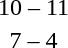<table style="text-align:center">
<tr>
<th width=200></th>
<th width=100></th>
<th width=200></th>
</tr>
<tr>
<td align=right></td>
<td>10 – 11</td>
<td align=left><strong></strong></td>
</tr>
<tr>
<td align=right><strong></strong></td>
<td>7 – 4</td>
<td align=left></td>
</tr>
</table>
